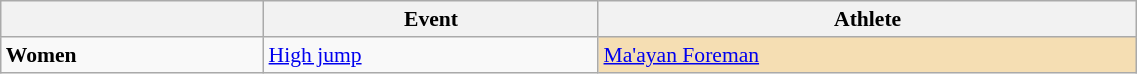<table class=wikitable style="font-size:90%" width=60%>
<tr>
<th></th>
<th>Event</th>
<th>Athlete</th>
</tr>
<tr>
<td><strong>Women</strong></td>
<td><a href='#'>High jump</a></td>
<td bgcolor="wheat"><a href='#'>Ma'ayan Foreman</a></td>
</tr>
</table>
